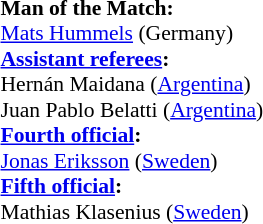<table width=50% style="font-size:90%">
<tr>
<td><br><strong>Man of the Match:</strong>
<br><a href='#'>Mats Hummels</a> (Germany)<br><strong><a href='#'>Assistant referees</a>:</strong>
<br>Hernán Maidana (<a href='#'>Argentina</a>)
<br>Juan Pablo Belatti (<a href='#'>Argentina</a>)
<br><strong><a href='#'>Fourth official</a>:</strong>
<br><a href='#'>Jonas Eriksson</a> (<a href='#'>Sweden</a>)
<br><strong><a href='#'>Fifth official</a>:</strong>
<br>Mathias Klasenius (<a href='#'>Sweden</a>)</td>
</tr>
</table>
